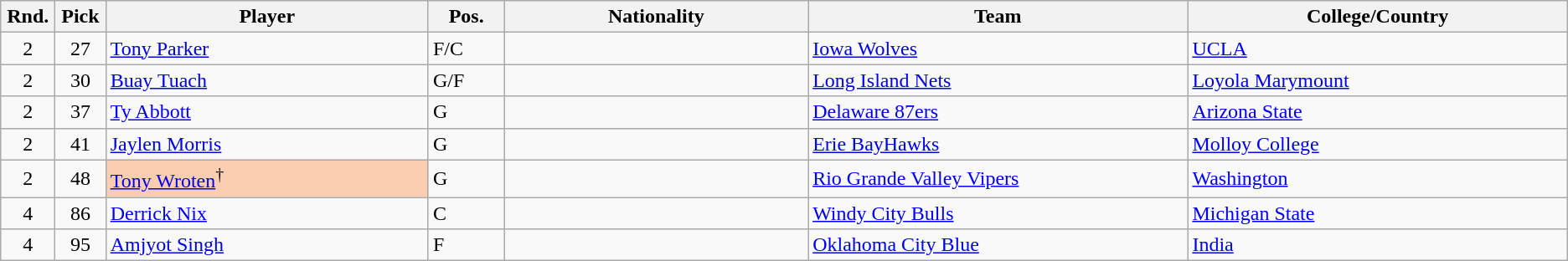<table class="wikitable sortable">
<tr>
<th width="1%">Rnd.</th>
<th width="1%">Pick</th>
<th width="17%">Player</th>
<th width="4%">Pos.</th>
<th width="16%">Nationality</th>
<th width="20%" class="unsortable">Team</th>
<th width="20%">College/Country</th>
</tr>
<tr>
<td align=center>2</td>
<td align=center>27</td>
<td><a href='#'>Tony Parker</a></td>
<td>F/C</td>
<td></td>
<td><a href='#'>Iowa Wolves</a></td>
<td><a href='#'>UCLA</a></td>
</tr>
<tr>
<td align=center>2</td>
<td align=center>30</td>
<td><a href='#'>Buay Tuach</a></td>
<td>G/F</td>
<td></td>
<td><a href='#'>Long Island Nets</a></td>
<td><a href='#'>Loyola Marymount</a></td>
</tr>
<tr>
<td align=center>2</td>
<td align=center>37</td>
<td><a href='#'>Ty Abbott</a></td>
<td>G</td>
<td></td>
<td><a href='#'>Delaware 87ers</a></td>
<td><a href='#'>Arizona State</a></td>
</tr>
<tr>
<td align=center>2</td>
<td align=center>41</td>
<td><a href='#'>Jaylen Morris</a></td>
<td>G</td>
<td></td>
<td><a href='#'>Erie BayHawks</a></td>
<td><a href='#'>Molloy College</a></td>
</tr>
<tr>
<td align=center>2</td>
<td align=center>48</td>
<td style="background-color:#FBCEB1; width:6em"><a href='#'>Tony Wroten</a><sup>†</sup></td>
<td>G</td>
<td></td>
<td><a href='#'>Rio Grande Valley Vipers</a></td>
<td><a href='#'>Washington</a></td>
</tr>
<tr>
<td align=center>4</td>
<td align=center>86</td>
<td><a href='#'>Derrick Nix</a></td>
<td>C</td>
<td></td>
<td><a href='#'>Windy City Bulls</a></td>
<td><a href='#'>Michigan State</a></td>
</tr>
<tr>
<td align=center>4</td>
<td align=center>95</td>
<td><a href='#'>Amjyot Singh</a></td>
<td>F</td>
<td></td>
<td><a href='#'>Oklahoma City Blue</a></td>
<td><a href='#'>India</a></td>
</tr>
</table>
